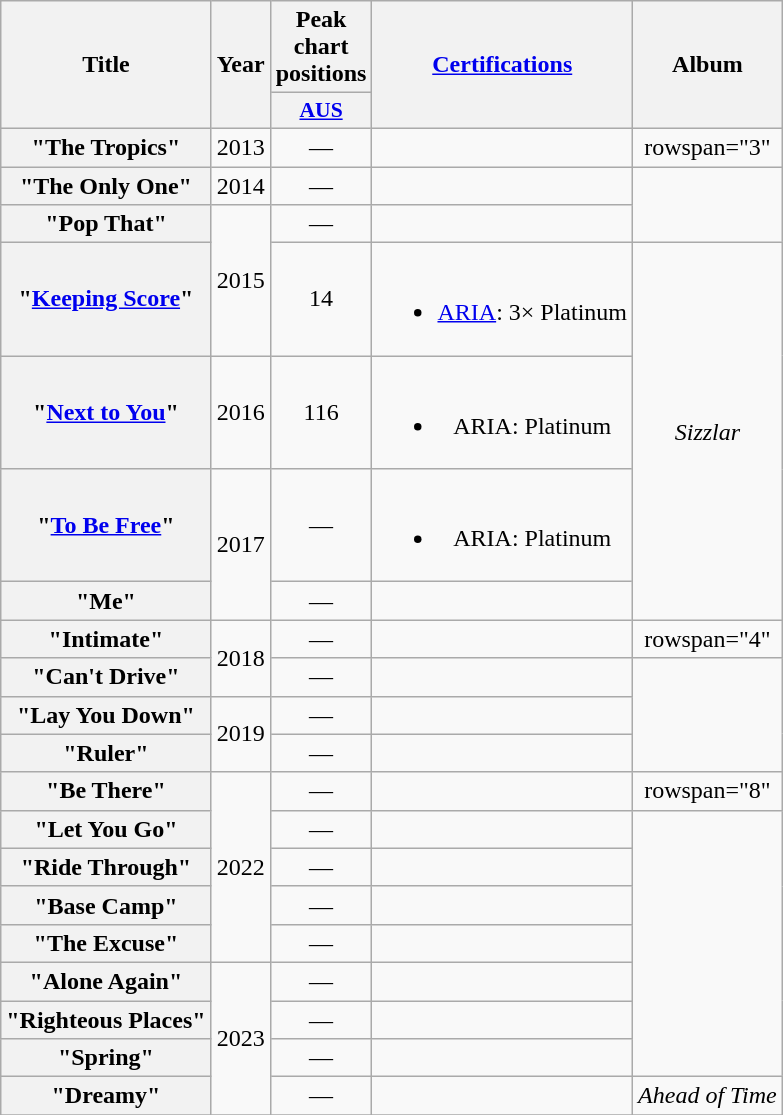<table class="wikitable plainrowheaders" style="text-align:center;">
<tr>
<th scope="col" rowspan="2">Title</th>
<th scope="col" rowspan="2">Year</th>
<th scope="col">Peak chart positions</th>
<th scope="col" rowspan="2"><a href='#'>Certifications</a></th>
<th scope="col" rowspan="2">Album</th>
</tr>
<tr>
<th scope="col" style="width:3em;font-size:90%;"><a href='#'>AUS</a><br></th>
</tr>
<tr>
<th scope="row">"The Tropics"</th>
<td>2013</td>
<td>—</td>
<td></td>
<td>rowspan="3" </td>
</tr>
<tr>
<th scope="row">"The Only One"<br></th>
<td>2014</td>
<td>—</td>
<td></td>
</tr>
<tr>
<th scope="row">"Pop That"</th>
<td rowspan="2">2015</td>
<td>—</td>
<td></td>
</tr>
<tr>
<th scope="row">"<a href='#'>Keeping Score</a>"<br></th>
<td>14</td>
<td><br><ul><li><a href='#'>ARIA</a>: 3× Platinum</li></ul></td>
<td rowspan="4"><em>Sizzlar</em></td>
</tr>
<tr>
<th scope="row">"<a href='#'>Next to You</a>"<br></th>
<td>2016</td>
<td>116</td>
<td><br><ul><li>ARIA: Platinum</li></ul></td>
</tr>
<tr>
<th scope="row">"<a href='#'>To Be Free</a>"</th>
<td rowspan="2">2017</td>
<td>—</td>
<td><br><ul><li>ARIA: Platinum</li></ul></td>
</tr>
<tr>
<th scope="row">"Me"<br></th>
<td>—</td>
<td></td>
</tr>
<tr>
<th scope="row">"Intimate" <br></th>
<td rowspan="2">2018</td>
<td>—</td>
<td></td>
<td>rowspan="4" </td>
</tr>
<tr>
<th scope="row">"Can't Drive"<br></th>
<td>—</td>
<td></td>
</tr>
<tr>
<th scope="row">"Lay You Down"<br></th>
<td rowspan="2">2019</td>
<td>—</td>
<td></td>
</tr>
<tr>
<th scope="row">"Ruler"<br></th>
<td>—</td>
<td></td>
</tr>
<tr>
<th scope="row">"Be There"</th>
<td rowspan="5">2022</td>
<td>—</td>
<td></td>
<td>rowspan="8" </td>
</tr>
<tr>
<th scope="row">"Let You Go"</th>
<td>—</td>
<td></td>
</tr>
<tr>
<th scope="row">"Ride Through"</th>
<td>—</td>
<td></td>
</tr>
<tr>
<th scope="row">"Base Camp"</th>
<td>—</td>
<td></td>
</tr>
<tr>
<th scope="row">"The Excuse"</th>
<td>—</td>
<td></td>
</tr>
<tr>
<th scope="row">"Alone Again"<br></th>
<td rowspan="4">2023</td>
<td>—</td>
<td></td>
</tr>
<tr>
<th scope="row">"Righteous Places"<br></th>
<td>—</td>
<td></td>
</tr>
<tr>
<th scope="row">"Spring"<br></th>
<td>—</td>
<td></td>
</tr>
<tr>
<th scope="row">"Dreamy"</th>
<td>—</td>
<td></td>
<td><em>Ahead of Time</em></td>
</tr>
<tr>
</tr>
</table>
